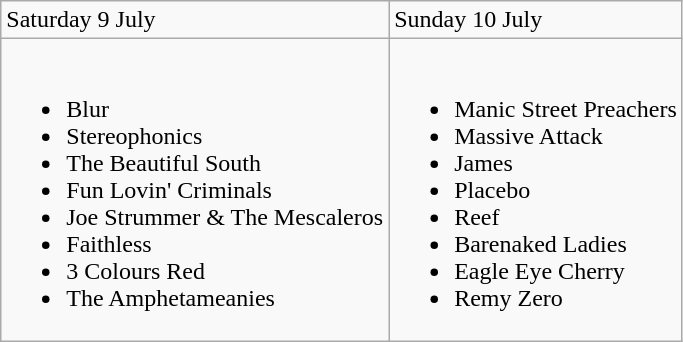<table class="wikitable">
<tr>
<td>Saturday 9 July</td>
<td>Sunday 10 July</td>
</tr>
<tr valign="top">
<td><br><ul><li>Blur</li><li>Stereophonics</li><li>The Beautiful South</li><li>Fun Lovin' Criminals</li><li>Joe Strummer & The Mescaleros</li><li>Faithless</li><li>3 Colours Red</li><li>The Amphetameanies</li></ul></td>
<td><br><ul><li>Manic Street Preachers</li><li>Massive Attack</li><li>James</li><li>Placebo</li><li>Reef</li><li>Barenaked Ladies</li><li>Eagle Eye Cherry</li><li>Remy Zero</li></ul></td>
</tr>
</table>
